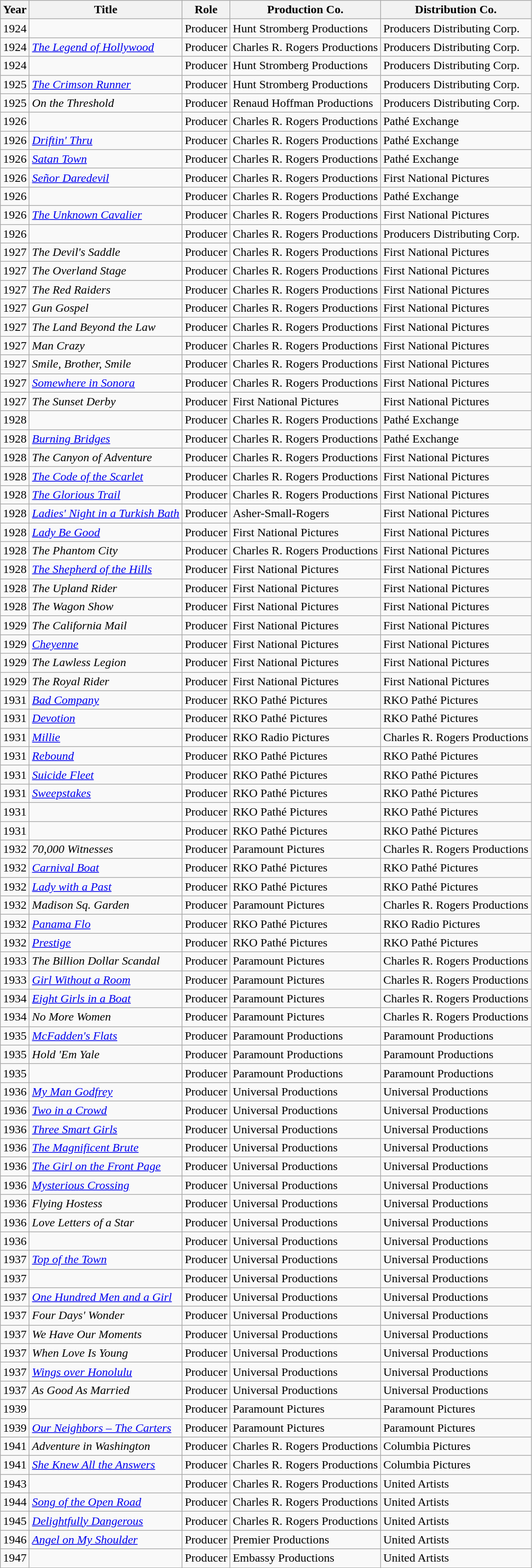<table class="wikitable sortable">
<tr>
<th>Year</th>
<th>Title</th>
<th>Role</th>
<th>Production Co.</th>
<th>Distribution Co.</th>
</tr>
<tr>
<td>1924</td>
<td><em></em></td>
<td>Producer</td>
<td>Hunt Stromberg Productions</td>
<td>Producers Distributing Corp.</td>
</tr>
<tr>
<td>1924</td>
<td><em><a href='#'>The Legend of Hollywood</a></em></td>
<td>Producer</td>
<td>Charles R. Rogers Productions</td>
<td>Producers Distributing Corp.</td>
</tr>
<tr>
<td>1924</td>
<td><em></em></td>
<td>Producer</td>
<td>Hunt Stromberg Productions</td>
<td>Producers Distributing Corp.</td>
</tr>
<tr>
<td>1925</td>
<td><em><a href='#'>The Crimson Runner</a></em></td>
<td>Producer</td>
<td>Hunt Stromberg Productions</td>
<td>Producers Distributing Corp.</td>
</tr>
<tr>
<td>1925</td>
<td><em>On the Threshold</em></td>
<td>Producer</td>
<td>Renaud Hoffman Productions</td>
<td>Producers Distributing Corp.</td>
</tr>
<tr>
<td>1926</td>
<td><em></em></td>
<td>Producer</td>
<td>Charles R. Rogers Productions</td>
<td>Pathé Exchange</td>
</tr>
<tr>
<td>1926</td>
<td><em><a href='#'>Driftin' Thru</a></em></td>
<td>Producer</td>
<td>Charles R. Rogers Productions</td>
<td>Pathé Exchange</td>
</tr>
<tr>
<td>1926</td>
<td><em><a href='#'>Satan Town</a></em></td>
<td>Producer</td>
<td>Charles R. Rogers Productions</td>
<td>Pathé Exchange</td>
</tr>
<tr>
<td>1926</td>
<td><em><a href='#'>Señor Daredevil</a></em></td>
<td>Producer</td>
<td>Charles R. Rogers Productions</td>
<td>First National Pictures</td>
</tr>
<tr>
<td>1926</td>
<td><em></em></td>
<td>Producer</td>
<td>Charles R. Rogers Productions</td>
<td>Pathé Exchange</td>
</tr>
<tr>
<td>1926</td>
<td><em><a href='#'>The Unknown Cavalier</a></em></td>
<td>Producer</td>
<td>Charles R. Rogers Productions</td>
<td>First National Pictures</td>
</tr>
<tr>
<td>1926</td>
<td><em></em></td>
<td>Producer</td>
<td>Charles R. Rogers Productions</td>
<td>Producers Distributing Corp.</td>
</tr>
<tr>
<td>1927</td>
<td><em>The Devil's Saddle</em></td>
<td>Producer</td>
<td>Charles R. Rogers Productions</td>
<td>First National Pictures</td>
</tr>
<tr>
<td>1927</td>
<td><em>The Overland Stage</em></td>
<td>Producer</td>
<td>Charles R. Rogers Productions</td>
<td>First National Pictures</td>
</tr>
<tr>
<td>1927</td>
<td><em>The Red Raiders</em></td>
<td>Producer</td>
<td>Charles R. Rogers Productions</td>
<td>First National Pictures</td>
</tr>
<tr>
<td>1927</td>
<td><em>Gun Gospel</em></td>
<td>Producer</td>
<td>Charles R. Rogers Productions</td>
<td>First National Pictures</td>
</tr>
<tr>
<td>1927</td>
<td><em>The Land Beyond the Law</em></td>
<td>Producer</td>
<td>Charles R. Rogers Productions</td>
<td>First National Pictures</td>
</tr>
<tr>
<td>1927</td>
<td><em>Man Crazy</em></td>
<td>Producer</td>
<td>Charles R. Rogers Productions</td>
<td>First National Pictures</td>
</tr>
<tr>
<td>1927</td>
<td><em>Smile, Brother, Smile</em></td>
<td>Producer</td>
<td>Charles R. Rogers Productions</td>
<td>First National Pictures</td>
</tr>
<tr>
<td>1927</td>
<td><em><a href='#'>Somewhere in Sonora</a></em></td>
<td>Producer</td>
<td>Charles R. Rogers Productions</td>
<td>First National Pictures</td>
</tr>
<tr>
<td>1927</td>
<td><em>The Sunset Derby</em></td>
<td>Producer</td>
<td>First National Pictures</td>
<td>First National Pictures</td>
</tr>
<tr>
<td>1928</td>
<td><em></em></td>
<td>Producer</td>
<td>Charles R. Rogers Productions</td>
<td>Pathé Exchange</td>
</tr>
<tr>
<td>1928</td>
<td><em><a href='#'>Burning Bridges</a></em></td>
<td>Producer</td>
<td>Charles R. Rogers Productions</td>
<td>Pathé Exchange</td>
</tr>
<tr>
<td>1928</td>
<td><em>The Canyon of Adventure</em></td>
<td>Producer</td>
<td>Charles R. Rogers Productions</td>
<td>First National Pictures</td>
</tr>
<tr>
<td>1928</td>
<td><em><a href='#'>The Code of the Scarlet</a></em></td>
<td>Producer</td>
<td>Charles R. Rogers Productions</td>
<td>First National Pictures</td>
</tr>
<tr>
<td>1928</td>
<td><em><a href='#'>The Glorious Trail</a></em></td>
<td>Producer</td>
<td>Charles R. Rogers Productions</td>
<td>First National Pictures</td>
</tr>
<tr>
<td>1928</td>
<td><em><a href='#'>Ladies' Night in a Turkish Bath</a></em></td>
<td>Producer</td>
<td>Asher-Small-Rogers</td>
<td>First National Pictures</td>
</tr>
<tr>
<td>1928</td>
<td><em><a href='#'>Lady Be Good</a></em></td>
<td>Producer</td>
<td>First National Pictures</td>
<td>First National Pictures</td>
</tr>
<tr>
<td>1928</td>
<td><em>The Phantom City</em></td>
<td>Producer</td>
<td>Charles R. Rogers Productions</td>
<td>First National Pictures</td>
</tr>
<tr>
<td>1928</td>
<td><em><a href='#'>The Shepherd of the Hills</a></em></td>
<td>Producer</td>
<td>First National Pictures</td>
<td>First National Pictures</td>
</tr>
<tr>
<td>1928</td>
<td><em>The Upland Rider</em></td>
<td>Producer</td>
<td>First National Pictures</td>
<td>First National Pictures</td>
</tr>
<tr>
<td>1928</td>
<td><em>The Wagon Show</em></td>
<td>Producer</td>
<td>First National Pictures</td>
<td>First National Pictures</td>
</tr>
<tr>
<td>1929</td>
<td><em>The California Mail</em></td>
<td>Producer</td>
<td>First National Pictures</td>
<td>First National Pictures</td>
</tr>
<tr>
<td>1929</td>
<td><em><a href='#'>Cheyenne</a></em></td>
<td>Producer</td>
<td>First National Pictures</td>
<td>First National Pictures</td>
</tr>
<tr>
<td>1929</td>
<td><em>The Lawless Legion</em></td>
<td>Producer</td>
<td>First National Pictures</td>
<td>First National Pictures</td>
</tr>
<tr>
<td>1929</td>
<td><em>The Royal Rider</em></td>
<td>Producer</td>
<td>First National Pictures</td>
<td>First National Pictures</td>
</tr>
<tr>
<td>1931</td>
<td><em><a href='#'>Bad Company</a></em></td>
<td>Producer</td>
<td>RKO Pathé Pictures</td>
<td>RKO Pathé Pictures</td>
</tr>
<tr>
<td>1931</td>
<td><em><a href='#'>Devotion</a></em></td>
<td>Producer</td>
<td>RKO Pathé Pictures</td>
<td>RKO Pathé Pictures</td>
</tr>
<tr>
<td>1931</td>
<td><em><a href='#'>Millie</a></em></td>
<td>Producer</td>
<td>RKO Radio Pictures</td>
<td>Charles R. Rogers Productions</td>
</tr>
<tr>
<td>1931</td>
<td><em><a href='#'>Rebound</a></em></td>
<td>Producer</td>
<td>RKO Pathé Pictures</td>
<td>RKO Pathé Pictures</td>
</tr>
<tr>
<td>1931</td>
<td><em><a href='#'>Suicide Fleet</a></em></td>
<td>Producer</td>
<td>RKO Pathé Pictures</td>
<td>RKO Pathé Pictures</td>
</tr>
<tr>
<td>1931</td>
<td><em><a href='#'>Sweepstakes</a></em></td>
<td>Producer</td>
<td>RKO Pathé Pictures</td>
<td>RKO Pathé Pictures</td>
</tr>
<tr>
<td>1931</td>
<td><em></em></td>
<td>Producer</td>
<td>RKO Pathé Pictures</td>
<td>RKO Pathé Pictures</td>
</tr>
<tr>
<td>1931</td>
<td><em></em></td>
<td>Producer</td>
<td>RKO Pathé Pictures</td>
<td>RKO Pathé Pictures</td>
</tr>
<tr>
<td>1932</td>
<td><em>70,000 Witnesses</em></td>
<td>Producer</td>
<td>Paramount Pictures</td>
<td>Charles R. Rogers Productions</td>
</tr>
<tr>
<td>1932</td>
<td><em><a href='#'>Carnival Boat</a></em></td>
<td>Producer</td>
<td>RKO Pathé Pictures</td>
<td>RKO Pathé Pictures</td>
</tr>
<tr>
<td>1932</td>
<td><em><a href='#'>Lady with a Past</a></em></td>
<td>Producer</td>
<td>RKO Pathé Pictures</td>
<td>RKO Pathé Pictures</td>
</tr>
<tr>
<td>1932</td>
<td><em>Madison Sq. Garden</em></td>
<td>Producer</td>
<td>Paramount Pictures</td>
<td>Charles R. Rogers Productions</td>
</tr>
<tr>
<td>1932</td>
<td><em><a href='#'>Panama Flo</a></em></td>
<td>Producer</td>
<td>RKO Pathé Pictures</td>
<td>RKO Radio Pictures</td>
</tr>
<tr>
<td>1932</td>
<td><em><a href='#'>Prestige</a></em></td>
<td>Producer</td>
<td>RKO Pathé Pictures</td>
<td>RKO Pathé Pictures</td>
</tr>
<tr>
<td>1933</td>
<td><em>The Billion Dollar Scandal</em></td>
<td>Producer</td>
<td>Paramount Pictures</td>
<td>Charles R. Rogers Productions</td>
</tr>
<tr>
<td>1933</td>
<td><em><a href='#'>Girl Without a Room</a></em></td>
<td>Producer</td>
<td>Paramount Pictures</td>
<td>Charles R. Rogers Productions</td>
</tr>
<tr>
<td>1934</td>
<td><em><a href='#'>Eight Girls in a Boat</a></em></td>
<td>Producer</td>
<td>Paramount Pictures</td>
<td>Charles R. Rogers Productions</td>
</tr>
<tr>
<td>1934</td>
<td><em>No More Women</em></td>
<td>Producer</td>
<td>Paramount Pictures</td>
<td>Charles R. Rogers Productions</td>
</tr>
<tr>
<td>1935</td>
<td><em><a href='#'>McFadden's Flats</a></em></td>
<td>Producer</td>
<td>Paramount Productions</td>
<td>Paramount Productions</td>
</tr>
<tr>
<td>1935</td>
<td><em>Hold 'Em Yale</em></td>
<td>Producer</td>
<td>Paramount Productions</td>
<td>Paramount Productions</td>
</tr>
<tr>
<td>1935</td>
<td><em></em></td>
<td>Producer</td>
<td>Paramount Productions</td>
<td>Paramount Productions</td>
</tr>
<tr>
<td>1936</td>
<td><em><a href='#'>My Man Godfrey</a></em></td>
<td>Producer</td>
<td>Universal Productions</td>
<td>Universal Productions</td>
</tr>
<tr>
<td>1936</td>
<td><em><a href='#'>Two in a Crowd</a></em></td>
<td>Producer</td>
<td>Universal Productions</td>
<td>Universal Productions</td>
</tr>
<tr>
<td>1936</td>
<td><em><a href='#'>Three Smart Girls</a></em></td>
<td>Producer</td>
<td>Universal Productions</td>
<td>Universal Productions</td>
</tr>
<tr>
<td>1936</td>
<td><em><a href='#'>The Magnificent Brute</a></em></td>
<td>Producer</td>
<td>Universal Productions</td>
<td>Universal Productions</td>
</tr>
<tr>
<td>1936</td>
<td><em><a href='#'>The Girl on the Front Page</a></em></td>
<td>Producer</td>
<td>Universal Productions</td>
<td>Universal Productions</td>
</tr>
<tr>
<td>1936</td>
<td><em><a href='#'>Mysterious Crossing</a></em></td>
<td>Producer</td>
<td>Universal Productions</td>
<td>Universal Productions</td>
</tr>
<tr>
<td>1936</td>
<td><em>Flying Hostess</em></td>
<td>Producer</td>
<td>Universal Productions</td>
<td>Universal Productions</td>
</tr>
<tr>
<td>1936</td>
<td><em>Love Letters of a Star</em></td>
<td>Producer</td>
<td>Universal Productions</td>
<td>Universal Productions</td>
</tr>
<tr>
<td>1936</td>
<td><em></em></td>
<td>Producer</td>
<td>Universal Productions</td>
<td>Universal Productions</td>
</tr>
<tr>
<td>1937</td>
<td><em><a href='#'>Top of the Town</a></em></td>
<td>Producer</td>
<td>Universal Productions</td>
<td>Universal Productions</td>
</tr>
<tr>
<td>1937</td>
<td><em></em></td>
<td>Producer</td>
<td>Universal Productions</td>
<td>Universal Productions</td>
</tr>
<tr>
<td>1937</td>
<td><em><a href='#'>One Hundred Men and a Girl</a></em></td>
<td>Producer</td>
<td>Universal Productions</td>
<td>Universal Productions</td>
</tr>
<tr>
<td>1937</td>
<td><em>Four Days' Wonder</em></td>
<td>Producer</td>
<td>Universal Productions</td>
<td>Universal Productions</td>
</tr>
<tr>
<td>1937</td>
<td><em>We Have Our Moments</em></td>
<td>Producer</td>
<td>Universal Productions</td>
<td>Universal Productions</td>
</tr>
<tr>
<td>1937</td>
<td><em>When Love Is Young</em></td>
<td>Producer</td>
<td>Universal Productions</td>
<td>Universal Productions</td>
</tr>
<tr>
<td>1937</td>
<td><em><a href='#'>Wings over Honolulu</a></em></td>
<td>Producer</td>
<td>Universal Productions</td>
<td>Universal Productions</td>
</tr>
<tr>
<td>1937</td>
<td><em>As Good As Married</em></td>
<td>Producer</td>
<td>Universal Productions</td>
<td>Universal Productions</td>
</tr>
<tr>
<td>1939</td>
<td><em></em></td>
<td>Producer</td>
<td>Paramount Pictures</td>
<td>Paramount Pictures</td>
</tr>
<tr>
<td>1939</td>
<td><em><a href='#'>Our Neighbors – The Carters</a></em></td>
<td>Producer</td>
<td>Paramount Pictures</td>
<td>Paramount Pictures</td>
</tr>
<tr>
<td>1941</td>
<td><em>Adventure in Washington</em></td>
<td>Producer</td>
<td>Charles R. Rogers Productions</td>
<td>Columbia Pictures</td>
</tr>
<tr>
<td>1941</td>
<td><em><a href='#'>She Knew All the Answers</a></em></td>
<td>Producer</td>
<td>Charles R. Rogers Productions</td>
<td>Columbia Pictures</td>
</tr>
<tr>
<td>1943</td>
<td><em></em></td>
<td>Producer</td>
<td>Charles R. Rogers Productions</td>
<td>United Artists</td>
</tr>
<tr>
<td>1944</td>
<td><em><a href='#'>Song of the Open Road</a></em></td>
<td>Producer</td>
<td>Charles R. Rogers Productions</td>
<td>United Artists</td>
</tr>
<tr>
<td>1945</td>
<td><em><a href='#'>Delightfully Dangerous</a></em></td>
<td>Producer</td>
<td>Charles R. Rogers Productions</td>
<td>United Artists</td>
</tr>
<tr>
<td>1946</td>
<td><em><a href='#'>Angel on My Shoulder</a></em></td>
<td>Producer</td>
<td>Premier Productions</td>
<td>United Artists</td>
</tr>
<tr>
<td>1947</td>
<td><em></em></td>
<td>Producer</td>
<td>Embassy Productions</td>
<td>United Artists</td>
</tr>
</table>
